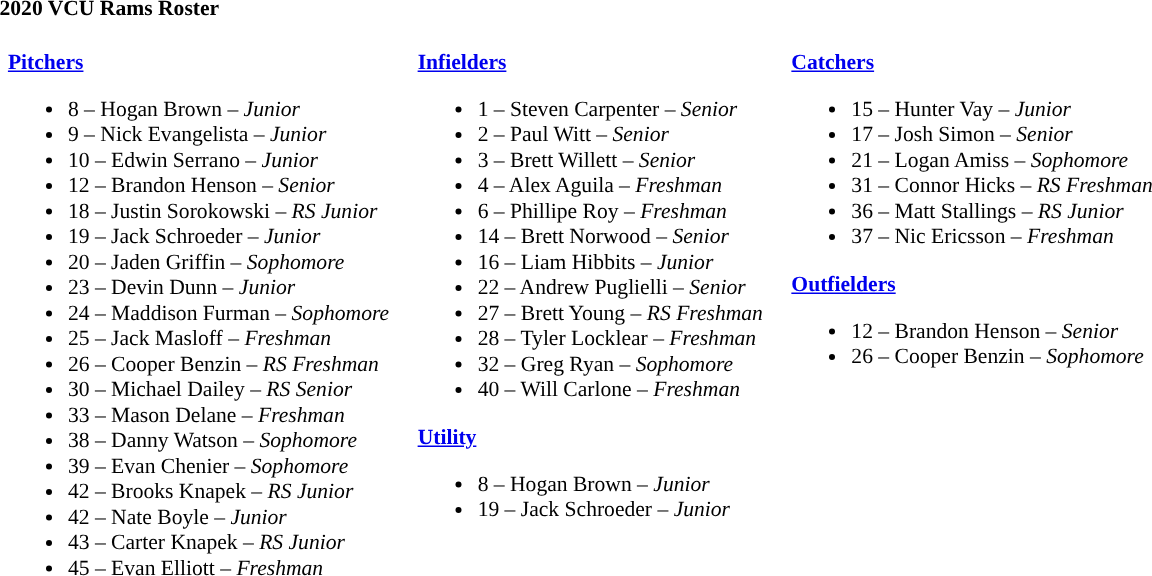<table class="toccolours" style="border-collapse:collapse; font-size:90%;">
<tr>
<td colspan="7"><strong>2020 VCU Rams Roster</strong></td>
</tr>
<tr>
</tr>
<tr>
<td width="03"> </td>
<td valign="top"><br><strong><a href='#'>Pitchers</a></strong><ul><li>8 – Hogan Brown – <em>Junior</em></li><li>9 – Nick Evangelista – <em>Junior</em></li><li>10 – Edwin Serrano – <em>Junior</em></li><li>12 – Brandon Henson – <em>Senior</em></li><li>18 – Justin Sorokowski – <em>RS Junior</em></li><li>19 – Jack Schroeder – <em>Junior</em></li><li>20 – Jaden Griffin – <em>Sophomore</em></li><li>23 – Devin Dunn – <em>Junior</em></li><li>24 – Maddison Furman – <em>Sophomore</em></li><li>25 – Jack Masloff – <em>Freshman</em></li><li>26 – Cooper Benzin – <em>RS Freshman</em></li><li>30 – Michael Dailey – <em>RS Senior</em></li><li>33 – Mason Delane – <em>Freshman</em></li><li>38 – Danny Watson – <em>Sophomore</em></li><li>39 – Evan Chenier – <em>Sophomore</em></li><li>42 – Brooks Knapek – <em>RS Junior</em></li><li>42 – Nate Boyle – <em>Junior</em></li><li>43 – Carter Knapek – <em>RS Junior</em></li><li>45 – Evan Elliott – <em>Freshman</em></li></ul></td>
<td width="15"> </td>
<td valign="top"><br><strong><a href='#'>Infielders</a></strong><ul><li>1 – Steven Carpenter – <em>Senior</em></li><li>2 – Paul Witt – <em>Senior</em></li><li>3 – Brett Willett – <em>Senior</em></li><li>4 – Alex Aguila – <em>Freshman</em></li><li>6 – Phillipe Roy – <em>Freshman</em></li><li>14 – Brett Norwood – <em>Senior</em></li><li>16 – Liam Hibbits – <em>Junior</em></li><li>22 – Andrew Puglielli – <em>Senior</em></li><li>27 – Brett Young – <em>RS Freshman</em></li><li>28 – Tyler Locklear – <em>Freshman</em></li><li>32 – Greg Ryan – <em>Sophomore</em></li><li>40 – Will Carlone – <em>Freshman</em></li></ul><strong><a href='#'>Utility</a></strong><ul><li>8 – Hogan Brown – <em>Junior</em></li><li>19 – Jack Schroeder – <em>Junior</em></li></ul></td>
<td width="15"> </td>
<td valign="top"><br><strong><a href='#'>Catchers</a></strong><ul><li>15 – Hunter Vay – <em>Junior</em></li><li>17 – Josh Simon – <em>Senior</em></li><li>21 – Logan Amiss – <em>Sophomore</em></li><li>31 – Connor Hicks – <em>RS Freshman</em></li><li>36 – Matt Stallings – <em>RS Junior</em></li><li>37 – Nic Ericsson – <em>Freshman</em></li></ul><strong><a href='#'>Outfielders</a></strong><ul><li>12 – Brandon Henson – <em>Senior</em></li><li>26 – Cooper Benzin – <em>Sophomore</em></li></ul></td>
<td width="20"> </td>
</tr>
</table>
